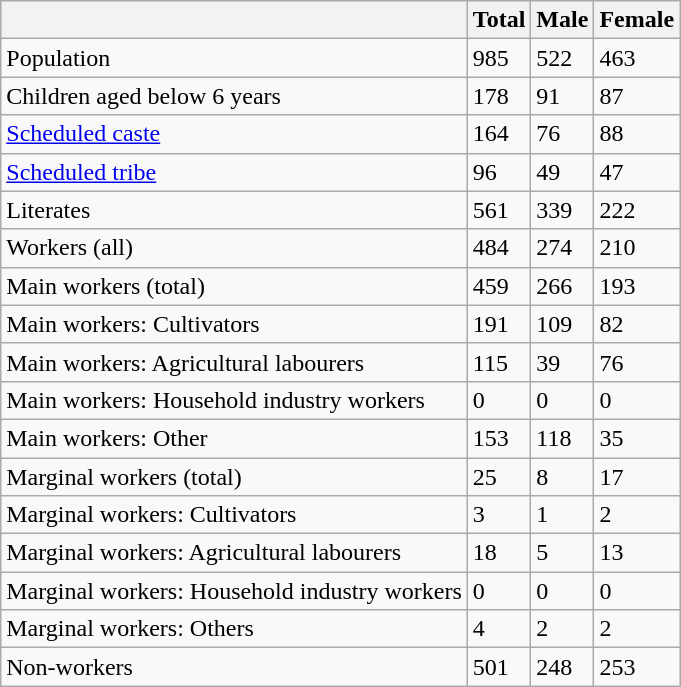<table class="wikitable sortable">
<tr>
<th></th>
<th>Total</th>
<th>Male</th>
<th>Female</th>
</tr>
<tr>
<td>Population</td>
<td>985</td>
<td>522</td>
<td>463</td>
</tr>
<tr>
<td>Children aged below 6 years</td>
<td>178</td>
<td>91</td>
<td>87</td>
</tr>
<tr>
<td><a href='#'>Scheduled caste</a></td>
<td>164</td>
<td>76</td>
<td>88</td>
</tr>
<tr>
<td><a href='#'>Scheduled tribe</a></td>
<td>96</td>
<td>49</td>
<td>47</td>
</tr>
<tr>
<td>Literates</td>
<td>561</td>
<td>339</td>
<td>222</td>
</tr>
<tr>
<td>Workers (all)</td>
<td>484</td>
<td>274</td>
<td>210</td>
</tr>
<tr>
<td>Main workers (total)</td>
<td>459</td>
<td>266</td>
<td>193</td>
</tr>
<tr>
<td>Main workers: Cultivators</td>
<td>191</td>
<td>109</td>
<td>82</td>
</tr>
<tr>
<td>Main workers: Agricultural labourers</td>
<td>115</td>
<td>39</td>
<td>76</td>
</tr>
<tr>
<td>Main workers: Household industry workers</td>
<td>0</td>
<td>0</td>
<td>0</td>
</tr>
<tr>
<td>Main workers: Other</td>
<td>153</td>
<td>118</td>
<td>35</td>
</tr>
<tr>
<td>Marginal workers (total)</td>
<td>25</td>
<td>8</td>
<td>17</td>
</tr>
<tr>
<td>Marginal workers: Cultivators</td>
<td>3</td>
<td>1</td>
<td>2</td>
</tr>
<tr>
<td>Marginal workers: Agricultural labourers</td>
<td>18</td>
<td>5</td>
<td>13</td>
</tr>
<tr>
<td>Marginal workers: Household industry workers</td>
<td>0</td>
<td>0</td>
<td>0</td>
</tr>
<tr>
<td>Marginal workers: Others</td>
<td>4</td>
<td>2</td>
<td>2</td>
</tr>
<tr>
<td>Non-workers</td>
<td>501</td>
<td>248</td>
<td>253</td>
</tr>
</table>
